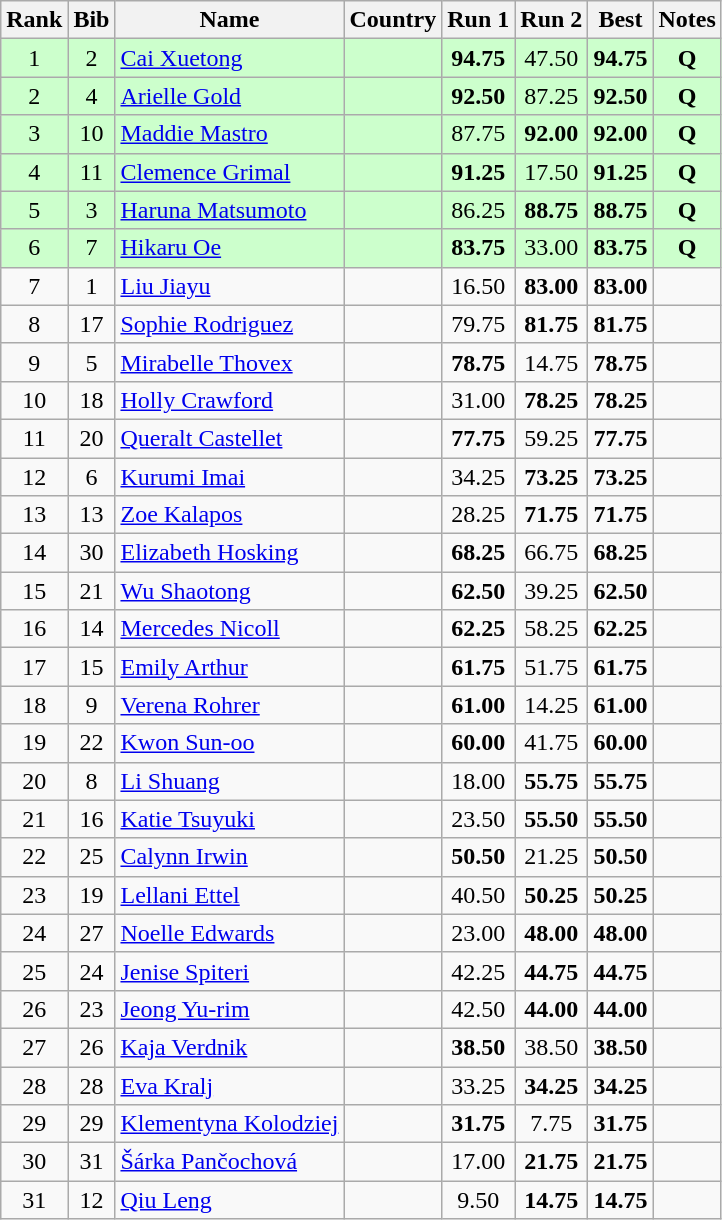<table class="wikitable sortable" style="text-align:center">
<tr>
<th>Rank</th>
<th>Bib</th>
<th>Name</th>
<th>Country</th>
<th>Run 1</th>
<th>Run 2</th>
<th>Best</th>
<th>Notes</th>
</tr>
<tr bgcolor="#ccffcc">
<td>1</td>
<td>2</td>
<td align=left><a href='#'>Cai Xuetong</a></td>
<td align=left></td>
<td><strong>94.75</strong></td>
<td>47.50</td>
<td><strong>94.75</strong></td>
<td><strong>Q</strong></td>
</tr>
<tr bgcolor="#ccffcc">
<td>2</td>
<td>4</td>
<td align=left><a href='#'>Arielle Gold</a></td>
<td align=left></td>
<td><strong>92.50</strong></td>
<td>87.25</td>
<td><strong>92.50</strong></td>
<td><strong>Q</strong></td>
</tr>
<tr bgcolor="#ccffcc">
<td>3</td>
<td>10</td>
<td align=left><a href='#'>Maddie Mastro</a></td>
<td align=left></td>
<td>87.75</td>
<td><strong>92.00</strong></td>
<td><strong>92.00</strong></td>
<td><strong>Q</strong></td>
</tr>
<tr bgcolor="#ccffcc">
<td>4</td>
<td>11</td>
<td align=left><a href='#'>Clemence Grimal</a></td>
<td align=left></td>
<td><strong>91.25</strong></td>
<td>17.50</td>
<td><strong>91.25</strong></td>
<td><strong>Q</strong></td>
</tr>
<tr bgcolor="#ccffcc">
<td>5</td>
<td>3</td>
<td align=left><a href='#'>Haruna Matsumoto</a></td>
<td align=left></td>
<td>86.25</td>
<td><strong>88.75</strong></td>
<td><strong>88.75</strong></td>
<td><strong>Q</strong></td>
</tr>
<tr bgcolor="#ccffcc">
<td>6</td>
<td>7</td>
<td align=left><a href='#'>Hikaru Oe</a></td>
<td align=left></td>
<td><strong>83.75</strong></td>
<td>33.00</td>
<td><strong>83.75</strong></td>
<td><strong>Q</strong></td>
</tr>
<tr>
<td>7</td>
<td>1</td>
<td align=left><a href='#'>Liu Jiayu</a></td>
<td align=left></td>
<td>16.50</td>
<td><strong>83.00</strong></td>
<td><strong>83.00</strong></td>
<td></td>
</tr>
<tr>
<td>8</td>
<td>17</td>
<td align=left><a href='#'>Sophie Rodriguez</a></td>
<td align=left></td>
<td>79.75</td>
<td><strong>81.75</strong></td>
<td><strong>81.75</strong></td>
<td></td>
</tr>
<tr>
<td>9</td>
<td>5</td>
<td align=left><a href='#'>Mirabelle Thovex</a></td>
<td align=left></td>
<td><strong>78.75</strong></td>
<td>14.75</td>
<td><strong>78.75</strong></td>
<td></td>
</tr>
<tr>
<td>10</td>
<td>18</td>
<td align=left><a href='#'>Holly Crawford</a></td>
<td align=left></td>
<td>31.00</td>
<td><strong>78.25</strong></td>
<td><strong>78.25</strong></td>
<td></td>
</tr>
<tr>
<td>11</td>
<td>20</td>
<td align=left><a href='#'>Queralt Castellet</a></td>
<td align=left></td>
<td><strong>77.75</strong></td>
<td>59.25</td>
<td><strong>77.75</strong></td>
<td></td>
</tr>
<tr>
<td>12</td>
<td>6</td>
<td align=left><a href='#'>Kurumi Imai</a></td>
<td align=left></td>
<td>34.25</td>
<td><strong>73.25</strong></td>
<td><strong>73.25</strong></td>
<td></td>
</tr>
<tr>
<td>13</td>
<td>13</td>
<td align=left><a href='#'>Zoe Kalapos</a></td>
<td align=left></td>
<td>28.25</td>
<td><strong>71.75</strong></td>
<td><strong>71.75</strong></td>
<td></td>
</tr>
<tr>
<td>14</td>
<td>30</td>
<td align=left><a href='#'>Elizabeth Hosking</a></td>
<td align=left></td>
<td><strong>68.25</strong></td>
<td>66.75</td>
<td><strong>68.25</strong></td>
<td></td>
</tr>
<tr>
<td>15</td>
<td>21</td>
<td align=left><a href='#'>Wu Shaotong</a></td>
<td align=left></td>
<td><strong>62.50</strong></td>
<td>39.25</td>
<td><strong>62.50</strong></td>
<td></td>
</tr>
<tr>
<td>16</td>
<td>14</td>
<td align=left><a href='#'>Mercedes Nicoll</a></td>
<td align=left></td>
<td><strong>62.25</strong></td>
<td>58.25</td>
<td><strong>62.25</strong></td>
<td></td>
</tr>
<tr>
<td>17</td>
<td>15</td>
<td align=left><a href='#'>Emily Arthur</a></td>
<td align=left></td>
<td><strong>61.75</strong></td>
<td>51.75</td>
<td><strong>61.75</strong></td>
<td></td>
</tr>
<tr>
<td>18</td>
<td>9</td>
<td align=left><a href='#'>Verena Rohrer</a></td>
<td align=left></td>
<td><strong>61.00</strong></td>
<td>14.25</td>
<td><strong>61.00</strong></td>
<td></td>
</tr>
<tr>
<td>19</td>
<td>22</td>
<td align=left><a href='#'>Kwon Sun-oo</a></td>
<td align=left></td>
<td><strong>60.00</strong></td>
<td>41.75</td>
<td><strong>60.00</strong></td>
<td></td>
</tr>
<tr>
<td>20</td>
<td>8</td>
<td align=left><a href='#'>Li Shuang</a></td>
<td align=left></td>
<td>18.00</td>
<td><strong>55.75</strong></td>
<td><strong>55.75</strong></td>
<td></td>
</tr>
<tr>
<td>21</td>
<td>16</td>
<td align=left><a href='#'>Katie Tsuyuki</a></td>
<td align=left></td>
<td>23.50</td>
<td><strong>55.50</strong></td>
<td><strong>55.50</strong></td>
<td></td>
</tr>
<tr>
<td>22</td>
<td>25</td>
<td align=left><a href='#'>Calynn Irwin</a></td>
<td align=left></td>
<td><strong>50.50</strong></td>
<td>21.25</td>
<td><strong>50.50</strong></td>
<td></td>
</tr>
<tr>
<td>23</td>
<td>19</td>
<td align=left><a href='#'>Lellani Ettel</a></td>
<td align=left></td>
<td>40.50</td>
<td><strong>50.25</strong></td>
<td><strong>50.25</strong></td>
<td></td>
</tr>
<tr>
<td>24</td>
<td>27</td>
<td align=left><a href='#'>Noelle Edwards</a></td>
<td align=left></td>
<td>23.00</td>
<td><strong>48.00</strong></td>
<td><strong>48.00</strong></td>
<td></td>
</tr>
<tr>
<td>25</td>
<td>24</td>
<td align=left><a href='#'>Jenise Spiteri</a></td>
<td align=left></td>
<td>42.25</td>
<td><strong>44.75</strong></td>
<td><strong>44.75</strong></td>
<td></td>
</tr>
<tr>
<td>26</td>
<td>23</td>
<td align=left><a href='#'>Jeong Yu-rim</a></td>
<td align=left></td>
<td>42.50</td>
<td><strong>44.00</strong></td>
<td><strong>44.00</strong></td>
<td></td>
</tr>
<tr>
<td>27</td>
<td>26</td>
<td align=left><a href='#'>Kaja Verdnik</a></td>
<td align=left></td>
<td><strong>38.50</strong></td>
<td>38.50</td>
<td><strong>38.50</strong></td>
<td></td>
</tr>
<tr>
<td>28</td>
<td>28</td>
<td align=left><a href='#'>Eva Kralj</a></td>
<td align=left></td>
<td>33.25</td>
<td><strong>34.25</strong></td>
<td><strong>34.25</strong></td>
<td></td>
</tr>
<tr>
<td>29</td>
<td>29</td>
<td align=left><a href='#'>Klementyna Kolodziej</a></td>
<td align=left></td>
<td><strong>31.75</strong></td>
<td>7.75</td>
<td><strong>31.75</strong></td>
<td></td>
</tr>
<tr>
<td>30</td>
<td>31</td>
<td align=left><a href='#'>Šárka Pančochová</a></td>
<td align=left></td>
<td>17.00</td>
<td><strong>21.75</strong></td>
<td><strong>21.75</strong></td>
<td></td>
</tr>
<tr>
<td>31</td>
<td>12</td>
<td align=left><a href='#'>Qiu Leng</a></td>
<td align=left></td>
<td>9.50</td>
<td><strong>14.75</strong></td>
<td><strong>14.75</strong></td>
<td></td>
</tr>
</table>
